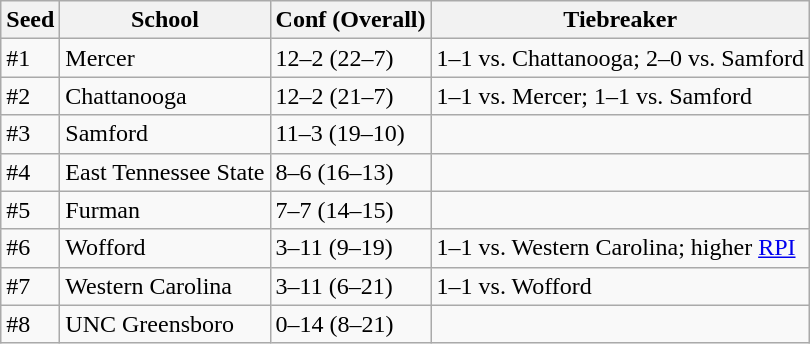<table class="wikitable">
<tr>
<th>Seed</th>
<th>School</th>
<th>Conf (Overall)</th>
<th>Tiebreaker</th>
</tr>
<tr>
<td>#1</td>
<td>Mercer</td>
<td>12–2 (22–7)</td>
<td>1–1 vs. Chattanooga; 2–0 vs. Samford</td>
</tr>
<tr>
<td>#2</td>
<td>Chattanooga</td>
<td>12–2 (21–7)</td>
<td>1–1 vs. Mercer; 1–1 vs. Samford</td>
</tr>
<tr>
<td>#3</td>
<td>Samford</td>
<td>11–3 (19–10)</td>
<td></td>
</tr>
<tr>
<td>#4</td>
<td>East Tennessee State</td>
<td>8–6 (16–13)</td>
<td></td>
</tr>
<tr>
<td>#5</td>
<td>Furman</td>
<td>7–7 (14–15)</td>
<td></td>
</tr>
<tr>
<td>#6</td>
<td>Wofford</td>
<td>3–11 (9–19)</td>
<td>1–1 vs. Western Carolina; higher <a href='#'>RPI</a></td>
</tr>
<tr>
<td>#7</td>
<td>Western Carolina</td>
<td>3–11 (6–21)</td>
<td>1–1 vs. Wofford</td>
</tr>
<tr>
<td>#8</td>
<td>UNC Greensboro</td>
<td>0–14 (8–21)</td>
<td></td>
</tr>
</table>
